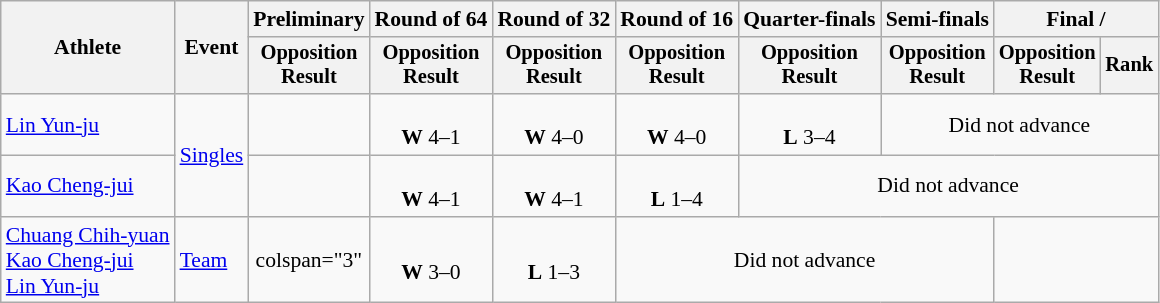<table class="wikitable" style="font-size:90%; text-align:center">
<tr>
<th rowspan="2">Athlete</th>
<th rowspan="2">Event</th>
<th>Preliminary</th>
<th>Round of 64</th>
<th>Round of 32</th>
<th>Round of 16</th>
<th>Quarter-finals</th>
<th>Semi-finals</th>
<th colspan="2">Final / </th>
</tr>
<tr style=font-size:95%>
<th>Opposition<br>Result</th>
<th>Opposition<br>Result</th>
<th>Opposition<br>Result</th>
<th>Opposition<br>Result</th>
<th>Opposition<br>Result</th>
<th>Opposition<br>Result</th>
<th>Opposition<br>Result</th>
<th>Rank</th>
</tr>
<tr>
<td align="left"><a href='#'>Lin Yun-ju</a></td>
<td align="left" rowspan="2"><a href='#'>Singles</a></td>
<td></td>
<td><br><strong>W</strong> 4–1</td>
<td><br><strong>W</strong> 4–0</td>
<td><br><strong>W</strong> 4–0</td>
<td><br><strong>L</strong> 3–4</td>
<td colspan="3">Did not advance</td>
</tr>
<tr>
<td align="left"><a href='#'>Kao Cheng-jui</a></td>
<td></td>
<td><br><strong>W</strong> 4–1</td>
<td><br><strong>W</strong> 4–1</td>
<td><br><strong>L</strong> 1–4</td>
<td colspan="4">Did not advance</td>
</tr>
<tr>
<td align="left"><a href='#'>Chuang Chih-yuan</a><br><a href='#'>Kao Cheng-jui</a><br><a href='#'>Lin Yun-ju</a></td>
<td align="left"><a href='#'>Team</a></td>
<td>colspan="3" </td>
<td><br><strong>W</strong> 3–0</td>
<td><br><strong>L</strong> 1–3</td>
<td colspan="3">Did not advance</td>
</tr>
</table>
